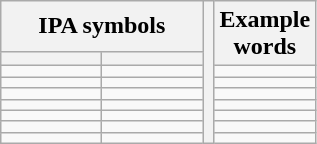<table class="wikitable" style="text-align:center">
<tr>
<th colspan="2">IPA symbols</th>
<th rowspan="9"></th>
<th rowspan="2" style="width:60px;">Example words</th>
</tr>
<tr>
<th style="width:60px;"></th>
<th style="width:60px;"></th>
</tr>
<tr>
<td></td>
<td></td>
<td></td>
</tr>
<tr>
<td></td>
<td></td>
<td></td>
</tr>
<tr>
<td></td>
<td></td>
<td></td>
</tr>
<tr>
<td></td>
<td></td>
<td></td>
</tr>
<tr>
<td></td>
<td></td>
<td></td>
</tr>
<tr>
<td></td>
<td></td>
<td></td>
</tr>
<tr>
<td></td>
<td></td>
<td></td>
</tr>
</table>
